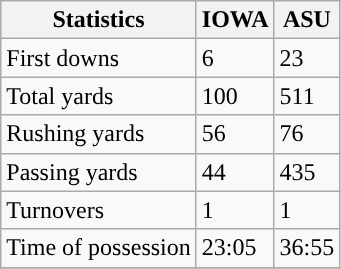<table class="wikitable">
<tr>
<th>Statistics</th>
<th>IOWA</th>
<th>ASU</th>
</tr>
<tr>
<td>First downs</td>
<td>6</td>
<td>23</td>
</tr>
<tr>
<td>Total yards</td>
<td>100</td>
<td>511</td>
</tr>
<tr>
<td>Rushing yards</td>
<td>56</td>
<td>76</td>
</tr>
<tr>
<td>Passing yards</td>
<td>44</td>
<td>435</td>
</tr>
<tr>
<td>Turnovers</td>
<td>1</td>
<td>1</td>
</tr>
<tr>
<td>Time of possession</td>
<td>23:05</td>
<td>36:55</td>
</tr>
<tr>
</tr>
</table>
